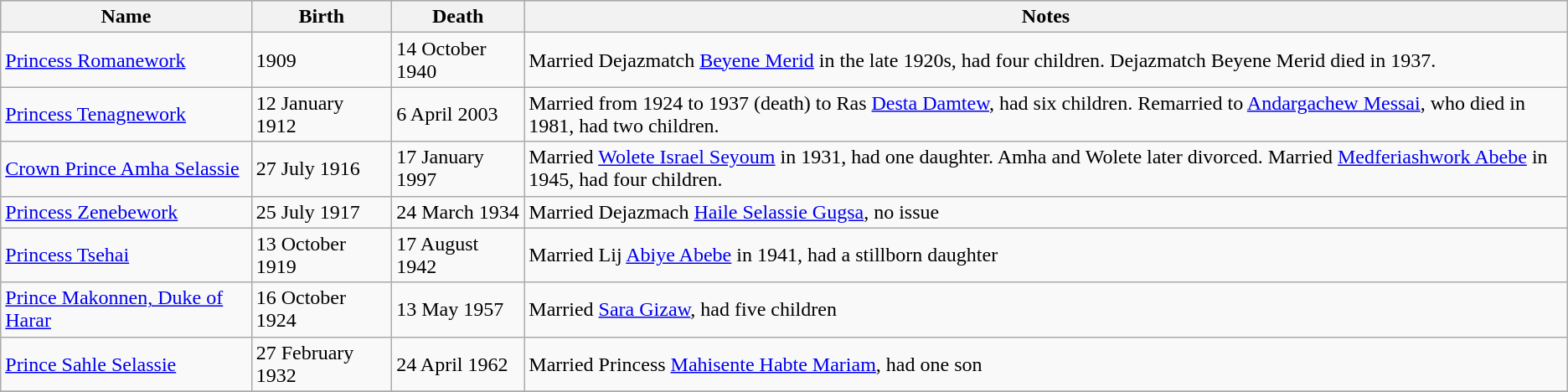<table class="wikitable sortable">
<tr style="background-color:#cccccc">
<th>Name</th>
<th>Birth</th>
<th>Death</th>
<th class="unsortable">Notes</th>
</tr>
<tr>
<td data-sort-value="Romanework"><a href='#'>Princess Romanework</a></td>
<td>1909</td>
<td>14 October 1940</td>
<td>Married Dejazmatch <a href='#'>Beyene Merid</a> in the late 1920s, had four children. Dejazmatch Beyene Merid died in 1937.</td>
</tr>
<tr>
<td data-sort-value="Tenagnework"><a href='#'>Princess Tenagnework</a></td>
<td>12 January 1912</td>
<td>6 April 2003</td>
<td>Married from 1924 to 1937 (death) to Ras <a href='#'>Desta Damtew</a>, had six children. Remarried to <a href='#'>Andargachew Messai</a>, who died in 1981, had two children.</td>
</tr>
<tr>
<td data-sort-value="Amha Selassie"><a href='#'>Crown Prince Amha Selassie</a></td>
<td>27 July 1916</td>
<td>17 January 1997</td>
<td>Married <a href='#'>Wolete Israel Seyoum</a> in 1931, had one daughter. Amha and Wolete later divorced. Married <a href='#'>Medferiashwork Abebe</a> in 1945, had four children.</td>
</tr>
<tr>
<td data-sort-value="Zenebework"><a href='#'>Princess Zenebework</a></td>
<td>25 July 1917</td>
<td>24 March 1934</td>
<td>Married Dejazmach <a href='#'>Haile Selassie Gugsa</a>, no issue</td>
</tr>
<tr>
<td data-sort-value="Tsehai"><a href='#'>Princess Tsehai</a></td>
<td>13 October 1919</td>
<td>17 August 1942</td>
<td>Married Lij <a href='#'>Abiye Abebe</a> in 1941, had a stillborn daughter</td>
</tr>
<tr>
<td data-sort-value="Makonnen"><a href='#'>Prince Makonnen, Duke of Harar</a></td>
<td>16 October 1924</td>
<td>13 May 1957</td>
<td>Married <a href='#'>Sara Gizaw</a>, had five children</td>
</tr>
<tr>
<td data-sort-value="Sahle Selassie"><a href='#'>Prince Sahle Selassie</a></td>
<td>27 February 1932</td>
<td>24 April 1962</td>
<td>Married Princess <a href='#'>Mahisente Habte Mariam</a>, had one son</td>
</tr>
<tr>
</tr>
</table>
